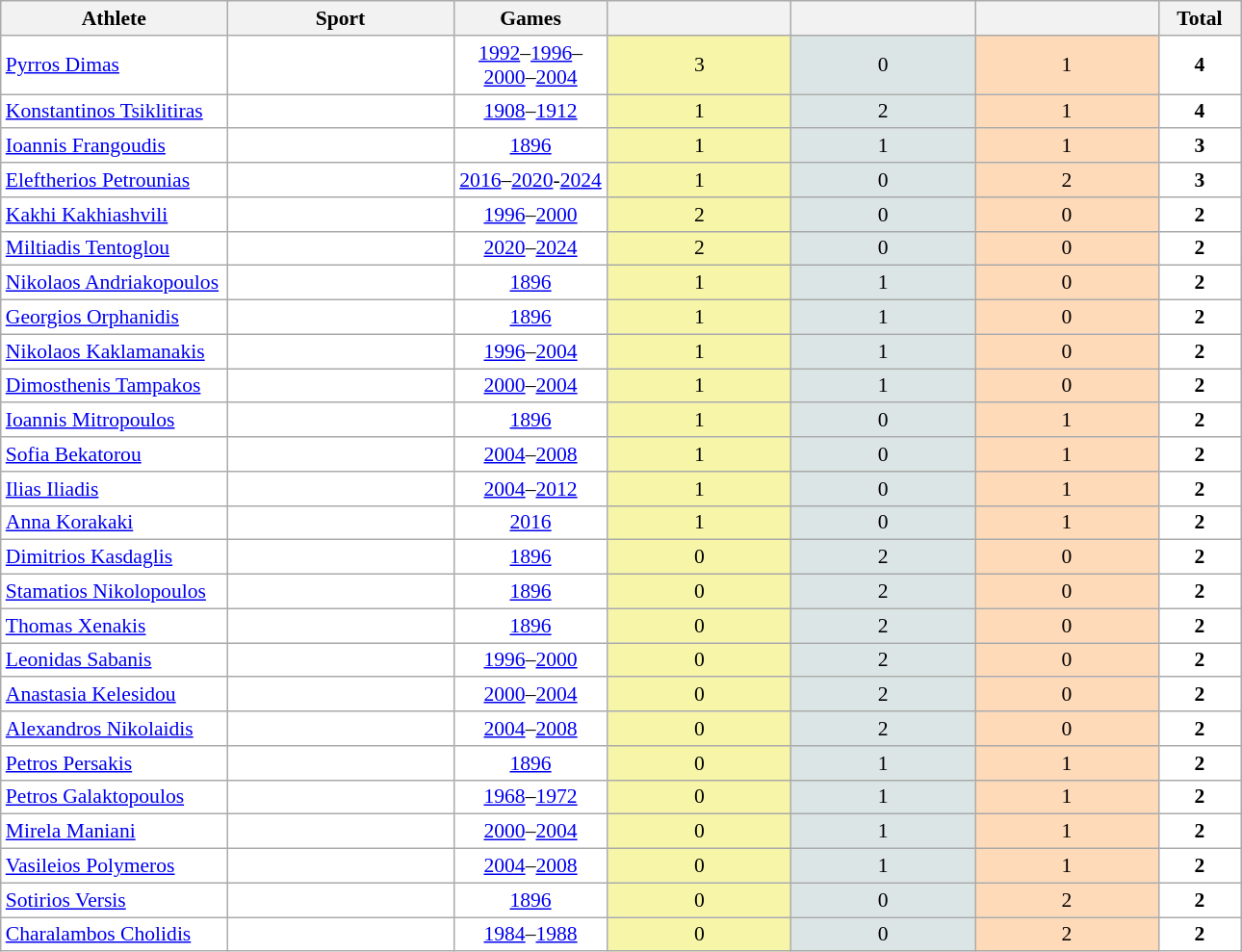<table class="wikitable" width=68% style="font-size:90%; text-align:center;">
<tr>
<th width=150>Athlete</th>
<th width=150>Sport</th>
<th width=100>Games</th>
<th></th>
<th></th>
<th></th>
<th width=50>Total</th>
</tr>
<tr align="center" valign="middle" bgcolor="#FFFFFF">
<td align=left><a href='#'>Pyrros Dimas</a></td>
<td align=left></td>
<td><a href='#'>1992</a>–<a href='#'>1996</a>–<a href='#'>2000</a>–<a href='#'>2004</a></td>
<td style="background:#F7F6A8;">3</td>
<td style="background:#DCE5E5;">0</td>
<td style="background:#FFDAB9;">1</td>
<td><strong>4</strong></td>
</tr>
<tr align="center" valign="middle" bgcolor="#FFFFFF">
<td align=left><a href='#'>Konstantinos Tsiklitiras</a></td>
<td align=left></td>
<td><a href='#'>1908</a>–<a href='#'>1912</a></td>
<td style="background:#F7F6A8;">1</td>
<td style="background:#DCE5E5;">2</td>
<td style="background:#FFDAB9;">1</td>
<td><strong>4</strong></td>
</tr>
<tr align="center" valign="middle" bgcolor="#FFFFFF">
<td align=left><a href='#'>Ioannis Frangoudis</a></td>
<td align=left></td>
<td><a href='#'>1896</a></td>
<td style="background:#F7F6A8;">1</td>
<td style="background:#DCE5E5;">1</td>
<td style="background:#FFDAB9;">1</td>
<td><strong>3</strong></td>
</tr>
<tr align="center" valign="middle" bgcolor="#FFFFFF">
<td align=left><a href='#'>Eleftherios Petrounias</a></td>
<td align=left></td>
<td><a href='#'>2016</a>–<a href='#'>2020</a>-<a href='#'>2024</a></td>
<td style="background:#F7F6A8;">1</td>
<td style="background:#DCE5E5;">0</td>
<td style="background:#FFDAB9;">2</td>
<td><strong>3</strong></td>
</tr>
<tr align="center" valign="middle" bgcolor="#FFFFFF">
<td align=left><a href='#'>Kakhi Kakhiashvili</a></td>
<td align=left></td>
<td><a href='#'>1996</a>–<a href='#'>2000</a></td>
<td style="background:#F7F6A8;">2</td>
<td style="background:#DCE5E5;">0</td>
<td style="background:#FFDAB9;">0</td>
<td><strong>2</strong></td>
</tr>
<tr align="center" valign="middle" bgcolor="#FFFFFF">
<td align=left><a href='#'>Miltiadis Tentoglou</a></td>
<td align=left></td>
<td><a href='#'>2020</a>–<a href='#'>2024</a></td>
<td style="background:#F7F6A8;">2</td>
<td style="background:#DCE5E5;">0</td>
<td style="background:#FFDAB9;">0</td>
<td><strong>2</strong></td>
</tr>
<tr align="center" valign="middle" bgcolor="#FFFFFF">
<td align=left><a href='#'>Nikolaos Andriakopoulos</a></td>
<td align=left></td>
<td><a href='#'>1896</a></td>
<td style="background:#F7F6A8;">1</td>
<td style="background:#DCE5E5;">1</td>
<td style="background:#FFDAB9;">0</td>
<td><strong>2</strong></td>
</tr>
<tr align="center" valign="middle" bgcolor="#FFFFFF">
<td align=left><a href='#'>Georgios Orphanidis</a></td>
<td align=left></td>
<td><a href='#'>1896</a></td>
<td style="background:#F7F6A8;">1</td>
<td style="background:#DCE5E5;">1</td>
<td style="background:#FFDAB9;">0</td>
<td><strong>2</strong></td>
</tr>
<tr align="center" valign="middle" bgcolor="#FFFFFF">
<td align=left><a href='#'>Nikolaos Kaklamanakis</a></td>
<td align=left></td>
<td><a href='#'>1996</a>–<a href='#'>2004</a></td>
<td style="background:#F7F6A8;">1</td>
<td style="background:#DCE5E5;">1</td>
<td style="background:#FFDAB9;">0</td>
<td><strong>2</strong></td>
</tr>
<tr align="center" valign="middle" bgcolor="#FFFFFF">
<td align=left><a href='#'>Dimosthenis Tampakos</a></td>
<td align=left></td>
<td><a href='#'>2000</a>–<a href='#'>2004</a></td>
<td style="background:#F7F6A8;">1</td>
<td style="background:#DCE5E5;">1</td>
<td style="background:#FFDAB9;">0</td>
<td><strong>2</strong></td>
</tr>
<tr align="center" valign="middle" bgcolor="#FFFFFF">
<td align=left><a href='#'>Ioannis Mitropoulos</a></td>
<td align=left></td>
<td><a href='#'>1896</a></td>
<td style="background:#F7F6A8;">1</td>
<td style="background:#DCE5E5;">0</td>
<td style="background:#FFDAB9;">1</td>
<td><strong>2</strong></td>
</tr>
<tr align="center" valign="middle" bgcolor="#FFFFFF">
<td align=left><a href='#'>Sofia Bekatorou</a></td>
<td align=left></td>
<td><a href='#'>2004</a>–<a href='#'>2008</a></td>
<td style="background:#F7F6A8;">1</td>
<td style="background:#DCE5E5;">0</td>
<td style="background:#FFDAB9;">1</td>
<td><strong>2</strong></td>
</tr>
<tr align="center" valign="middle" bgcolor="#FFFFFF">
<td align=left><a href='#'>Ilias Iliadis</a></td>
<td align=left></td>
<td><a href='#'>2004</a>–<a href='#'>2012</a></td>
<td style="background:#F7F6A8;">1</td>
<td style="background:#DCE5E5;">0</td>
<td style="background:#FFDAB9;">1</td>
<td><strong>2</strong></td>
</tr>
<tr align="center" valign="middle" bgcolor="#FFFFFF">
<td align=left><a href='#'>Anna Korakaki</a></td>
<td align=left></td>
<td><a href='#'>2016</a></td>
<td style="background:#F7F6A8;">1</td>
<td style="background:#DCE5E5;">0</td>
<td style="background:#FFDAB9;">1</td>
<td><strong>2</strong></td>
</tr>
<tr align="center" valign="middle" bgcolor="#FFFFFF">
<td align=left><a href='#'>Dimitrios Kasdaglis</a></td>
<td align=left></td>
<td><a href='#'>1896</a></td>
<td style="background:#F7F6A8;">0</td>
<td style="background:#DCE5E5;">2</td>
<td style="background:#FFDAB9;">0</td>
<td><strong>2</strong></td>
</tr>
<tr align="center" valign="middle" bgcolor="#FFFFFF">
<td align=left><a href='#'>Stamatios Nikolopoulos</a></td>
<td align=left></td>
<td><a href='#'>1896</a></td>
<td style="background:#F7F6A8;">0</td>
<td style="background:#DCE5E5;">2</td>
<td style="background:#FFDAB9;">0</td>
<td><strong>2</strong></td>
</tr>
<tr align="center" valign="middle" bgcolor="#FFFFFF">
<td align=left><a href='#'>Thomas Xenakis</a></td>
<td align=left></td>
<td><a href='#'>1896</a></td>
<td style="background:#F7F6A8;">0</td>
<td style="background:#DCE5E5;">2</td>
<td style="background:#FFDAB9;">0</td>
<td><strong>2</strong></td>
</tr>
<tr align="center" valign="middle" bgcolor="#FFFFFF">
<td align=left><a href='#'>Leonidas Sabanis</a></td>
<td align=left></td>
<td><a href='#'>1996</a>–<a href='#'>2000</a></td>
<td style="background:#F7F6A8;">0</td>
<td style="background:#DCE5E5;">2</td>
<td style="background:#FFDAB9;">0</td>
<td><strong>2</strong></td>
</tr>
<tr align="center" valign="middle" bgcolor="#FFFFFF">
<td align=left><a href='#'>Anastasia Kelesidou</a></td>
<td align=left></td>
<td><a href='#'>2000</a>–<a href='#'>2004</a></td>
<td style="background:#F7F6A8;">0</td>
<td style="background:#DCE5E5;">2</td>
<td style="background:#FFDAB9;">0</td>
<td><strong>2</strong></td>
</tr>
<tr align="center" valign="middle" bgcolor="#FFFFFF">
<td align=left><a href='#'>Alexandros Nikolaidis</a></td>
<td align=left></td>
<td><a href='#'>2004</a>–<a href='#'>2008</a></td>
<td style="background:#F7F6A8;">0</td>
<td style="background:#DCE5E5;">2</td>
<td style="background:#FFDAB9;">0</td>
<td><strong>2</strong></td>
</tr>
<tr align="center" valign="middle" bgcolor="#FFFFFF">
<td align=left><a href='#'>Petros Persakis</a></td>
<td align=left></td>
<td><a href='#'>1896</a></td>
<td style="background:#F7F6A8;">0</td>
<td style="background:#DCE5E5;">1</td>
<td style="background:#FFDAB9;">1</td>
<td><strong>2</strong></td>
</tr>
<tr align="center" valign="middle" bgcolor="#FFFFFF">
<td align=left><a href='#'>Petros Galaktopoulos</a></td>
<td align=left></td>
<td><a href='#'>1968</a>–<a href='#'>1972</a></td>
<td style="background:#F7F6A8;">0</td>
<td style="background:#DCE5E5;">1</td>
<td style="background:#FFDAB9;">1</td>
<td><strong>2</strong></td>
</tr>
<tr align="center" valign="middle" bgcolor="#FFFFFF">
<td align=left><a href='#'>Mirela Maniani</a></td>
<td align=left></td>
<td><a href='#'>2000</a>–<a href='#'>2004</a></td>
<td style="background:#F7F6A8;">0</td>
<td style="background:#DCE5E5;">1</td>
<td style="background:#FFDAB9;">1</td>
<td><strong>2</strong></td>
</tr>
<tr align="center" valign="middle" bgcolor="#FFFFFF">
<td align=left><a href='#'>Vasileios Polymeros</a></td>
<td align=left></td>
<td><a href='#'>2004</a>–<a href='#'>2008</a></td>
<td style="background:#F7F6A8;">0</td>
<td style="background:#DCE5E5;">1</td>
<td style="background:#FFDAB9;">1</td>
<td><strong>2</strong></td>
</tr>
<tr align="center" valign="middle" bgcolor="#FFFFFF">
<td align=left><a href='#'>Sotirios Versis</a></td>
<td align=left> </td>
<td><a href='#'>1896</a></td>
<td style="background:#F7F6A8;">0</td>
<td style="background:#DCE5E5;">0</td>
<td style="background:#FFDAB9;">2</td>
<td><strong>2</strong></td>
</tr>
<tr align="center" valign="middle" bgcolor="#FFFFFF">
<td align=left><a href='#'>Charalambos Cholidis</a></td>
<td align=left></td>
<td><a href='#'>1984</a>–<a href='#'>1988</a></td>
<td style="background:#F7F6A8;">0</td>
<td style="background:#DCE5E5;">0</td>
<td style="background:#FFDAB9;">2</td>
<td><strong>2</strong></td>
</tr>
</table>
